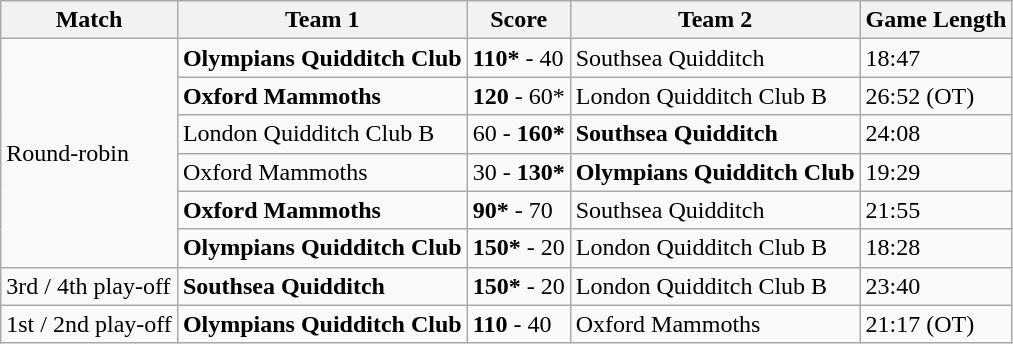<table class="wikitable">
<tr>
<th>Match</th>
<th>Team 1</th>
<th>Score</th>
<th>Team 2</th>
<th>Game Length</th>
</tr>
<tr>
<td rowspan="6">Round-robin</td>
<td><strong>Olympians Quidditch Club</strong></td>
<td><strong>110*</strong> - 40</td>
<td>Southsea Quidditch</td>
<td>18:47</td>
</tr>
<tr>
<td><strong>Oxford Mammoths</strong></td>
<td><strong>120</strong> - 60*</td>
<td>London Quidditch Club B</td>
<td>26:52 (OT)</td>
</tr>
<tr>
<td>London Quidditch Club B</td>
<td>60 - <strong>160*</strong></td>
<td><strong>Southsea Quidditch</strong></td>
<td>24:08</td>
</tr>
<tr>
<td>Oxford Mammoths</td>
<td>30 - <strong>130*</strong></td>
<td><strong>Olympians Quidditch Club</strong></td>
<td>19:29</td>
</tr>
<tr>
<td><strong>Oxford Mammoths</strong></td>
<td><strong>90*</strong> - 70</td>
<td>Southsea Quidditch</td>
<td>21:55</td>
</tr>
<tr>
<td><strong>Olympians Quidditch Club</strong></td>
<td><strong>150*</strong> - 20</td>
<td>London Quidditch Club B</td>
<td>18:28</td>
</tr>
<tr>
<td>3rd / 4th play-off</td>
<td><strong>Southsea Quidditch</strong></td>
<td><strong>150*</strong> - 20</td>
<td>London Quidditch Club B</td>
<td>23:40</td>
</tr>
<tr>
<td>1st / 2nd play-off</td>
<td><strong>Olympians Quidditch Club</strong></td>
<td><strong>110</strong> - 40</td>
<td>Oxford Mammoths</td>
<td>21:17 (OT)</td>
</tr>
</table>
